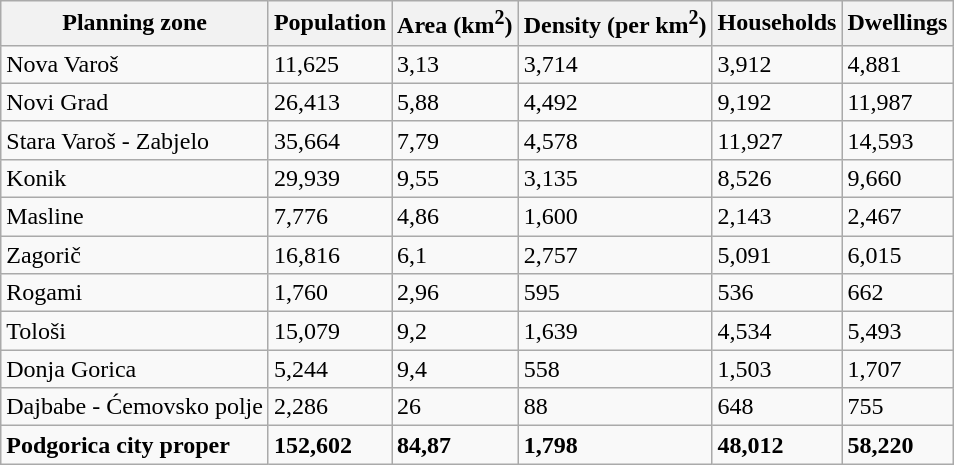<table class="wikitable">
<tr>
<th>Planning zone</th>
<th>Population</th>
<th>Area (km<sup>2</sup>)</th>
<th>Density (per km<sup>2</sup>)</th>
<th>Households</th>
<th>Dwellings</th>
</tr>
<tr>
<td>Nova Varoš</td>
<td>11,625</td>
<td>3,13</td>
<td>3,714</td>
<td>3,912</td>
<td>4,881</td>
</tr>
<tr>
<td>Novi Grad</td>
<td>26,413</td>
<td>5,88</td>
<td>4,492</td>
<td>9,192</td>
<td>11,987</td>
</tr>
<tr>
<td>Stara Varoš - Zabjelo</td>
<td>35,664</td>
<td>7,79</td>
<td>4,578</td>
<td>11,927</td>
<td>14,593</td>
</tr>
<tr>
<td>Konik</td>
<td>29,939</td>
<td>9,55</td>
<td>3,135</td>
<td>8,526</td>
<td>9,660</td>
</tr>
<tr>
<td>Masline</td>
<td>7,776</td>
<td>4,86</td>
<td>1,600</td>
<td>2,143</td>
<td>2,467</td>
</tr>
<tr>
<td>Zagorič</td>
<td>16,816</td>
<td>6,1</td>
<td>2,757</td>
<td>5,091</td>
<td>6,015</td>
</tr>
<tr>
<td>Rogami</td>
<td>1,760</td>
<td>2,96</td>
<td>595</td>
<td>536</td>
<td>662</td>
</tr>
<tr>
<td>Tološi</td>
<td>15,079</td>
<td>9,2</td>
<td>1,639</td>
<td>4,534</td>
<td>5,493</td>
</tr>
<tr>
<td>Donja Gorica</td>
<td>5,244</td>
<td>9,4</td>
<td>558</td>
<td>1,503</td>
<td>1,707</td>
</tr>
<tr>
<td>Dajbabe - Ćemovsko polje</td>
<td>2,286</td>
<td>26</td>
<td>88</td>
<td>648</td>
<td>755</td>
</tr>
<tr>
<td><strong>Podgorica city proper</strong></td>
<td><strong>152,602</strong></td>
<td><strong>84,87</strong></td>
<td><strong>1,798</strong></td>
<td><strong>48,012</strong></td>
<td><strong>58,220</strong></td>
</tr>
</table>
